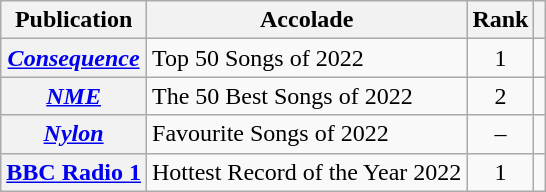<table class="wikitable sortable plainrowheaders">
<tr>
<th scope="col">Publication</th>
<th scope="col">Accolade</th>
<th scope="col">Rank</th>
<th scope="col"></th>
</tr>
<tr>
<th scope="row"><em><a href='#'>Consequence</a></em></th>
<td>Top 50 Songs of 2022</td>
<td style="text-align: center;">1</td>
<td style="text-align: center;"></td>
</tr>
<tr>
<th scope="row"><em><a href='#'>NME</a></em></th>
<td>The 50 Best Songs of 2022</td>
<td style="text-align: center;">2</td>
<td style="text-align: center;"></td>
</tr>
<tr>
<th scope="row"><em><a href='#'>Nylon</a></em></th>
<td>Favourite Songs of 2022</td>
<td style="text-align: center;">–</td>
<td style="text-align: center;"></td>
</tr>
<tr>
<th scope="row"><a href='#'>BBC Radio 1</a></th>
<td>Hottest Record of the Year 2022</td>
<td style="text-align: center;">1</td>
<td style="text-align: center;"></td>
</tr>
</table>
